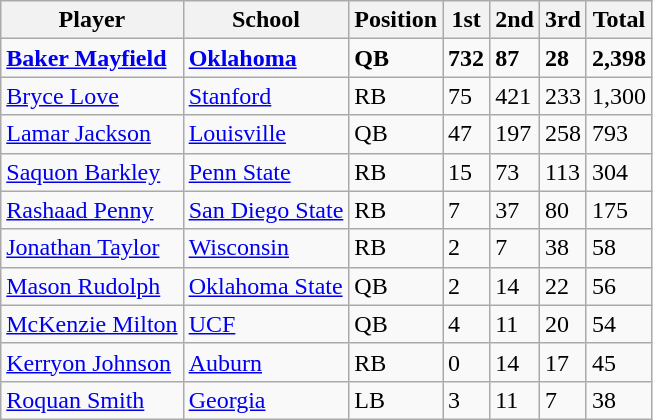<table class="wikitable">
<tr>
<th>Player</th>
<th>School</th>
<th>Position</th>
<th>1st</th>
<th>2nd</th>
<th>3rd</th>
<th>Total</th>
</tr>
<tr>
<td><strong><a href='#'>Baker Mayfield</a></strong></td>
<td><strong><a href='#'>Oklahoma</a></strong></td>
<td><strong>QB</strong></td>
<td><strong>732</strong></td>
<td><strong>87</strong></td>
<td><strong>28</strong></td>
<td><strong>2,398</strong></td>
</tr>
<tr>
<td><a href='#'>Bryce Love</a></td>
<td><a href='#'>Stanford</a></td>
<td>RB</td>
<td>75</td>
<td>421</td>
<td>233</td>
<td>1,300</td>
</tr>
<tr>
<td><a href='#'>Lamar Jackson</a></td>
<td><a href='#'>Louisville</a></td>
<td>QB</td>
<td>47</td>
<td>197</td>
<td>258</td>
<td>793</td>
</tr>
<tr>
<td><a href='#'>Saquon Barkley</a></td>
<td><a href='#'>Penn State</a></td>
<td>RB</td>
<td>15</td>
<td>73</td>
<td>113</td>
<td>304</td>
</tr>
<tr>
<td><a href='#'>Rashaad Penny</a></td>
<td><a href='#'>San Diego State</a></td>
<td>RB</td>
<td>7</td>
<td>37</td>
<td>80</td>
<td>175</td>
</tr>
<tr>
<td><a href='#'>Jonathan Taylor</a></td>
<td><a href='#'>Wisconsin</a></td>
<td>RB</td>
<td>2</td>
<td>7</td>
<td>38</td>
<td>58</td>
</tr>
<tr>
<td><a href='#'>Mason Rudolph</a></td>
<td><a href='#'>Oklahoma State</a></td>
<td>QB</td>
<td>2</td>
<td>14</td>
<td>22</td>
<td>56</td>
</tr>
<tr>
<td><a href='#'>McKenzie Milton</a></td>
<td><a href='#'>UCF</a></td>
<td>QB</td>
<td>4</td>
<td>11</td>
<td>20</td>
<td>54</td>
</tr>
<tr>
<td><a href='#'>Kerryon Johnson</a></td>
<td><a href='#'>Auburn</a></td>
<td>RB</td>
<td>0</td>
<td>14</td>
<td>17</td>
<td>45</td>
</tr>
<tr>
<td><a href='#'>Roquan Smith</a></td>
<td><a href='#'>Georgia</a></td>
<td>LB</td>
<td>3</td>
<td>11</td>
<td>7</td>
<td>38</td>
</tr>
</table>
